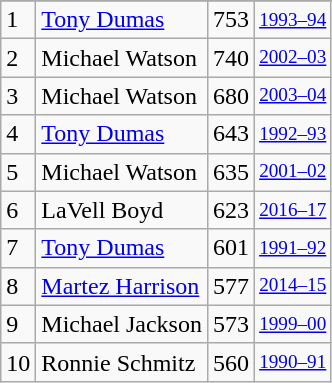<table class="wikitable">
<tr>
</tr>
<tr>
<td>1</td>
<td><a href='#'>Tony Dumas</a></td>
<td>753</td>
<td style="font-size:80%;"><a href='#'>1993–94</a></td>
</tr>
<tr>
<td>2</td>
<td>Michael Watson</td>
<td>740</td>
<td style="font-size:80%;"><a href='#'>2002–03</a></td>
</tr>
<tr>
<td>3</td>
<td>Michael Watson</td>
<td>680</td>
<td style="font-size:80%;"><a href='#'>2003–04</a></td>
</tr>
<tr>
<td>4</td>
<td><a href='#'>Tony Dumas</a></td>
<td>643</td>
<td style="font-size:80%;"><a href='#'>1992–93</a></td>
</tr>
<tr>
<td>5</td>
<td>Michael Watson</td>
<td>635</td>
<td style="font-size:80%;"><a href='#'>2001–02</a></td>
</tr>
<tr>
<td>6</td>
<td>LaVell Boyd</td>
<td>623</td>
<td style="font-size:80%;"><a href='#'>2016–17</a></td>
</tr>
<tr>
<td>7</td>
<td><a href='#'>Tony Dumas</a></td>
<td>601</td>
<td style="font-size:80%;"><a href='#'>1991–92</a></td>
</tr>
<tr>
<td>8</td>
<td><a href='#'>Martez Harrison</a></td>
<td>577</td>
<td style="font-size:80%;"><a href='#'>2014–15</a></td>
</tr>
<tr>
<td>9</td>
<td>Michael Jackson</td>
<td>573</td>
<td style="font-size:80%;"><a href='#'>1999–00</a></td>
</tr>
<tr>
<td>10</td>
<td>Ronnie Schmitz</td>
<td>560</td>
<td style="font-size:80%;"><a href='#'>1990–91</a></td>
</tr>
</table>
